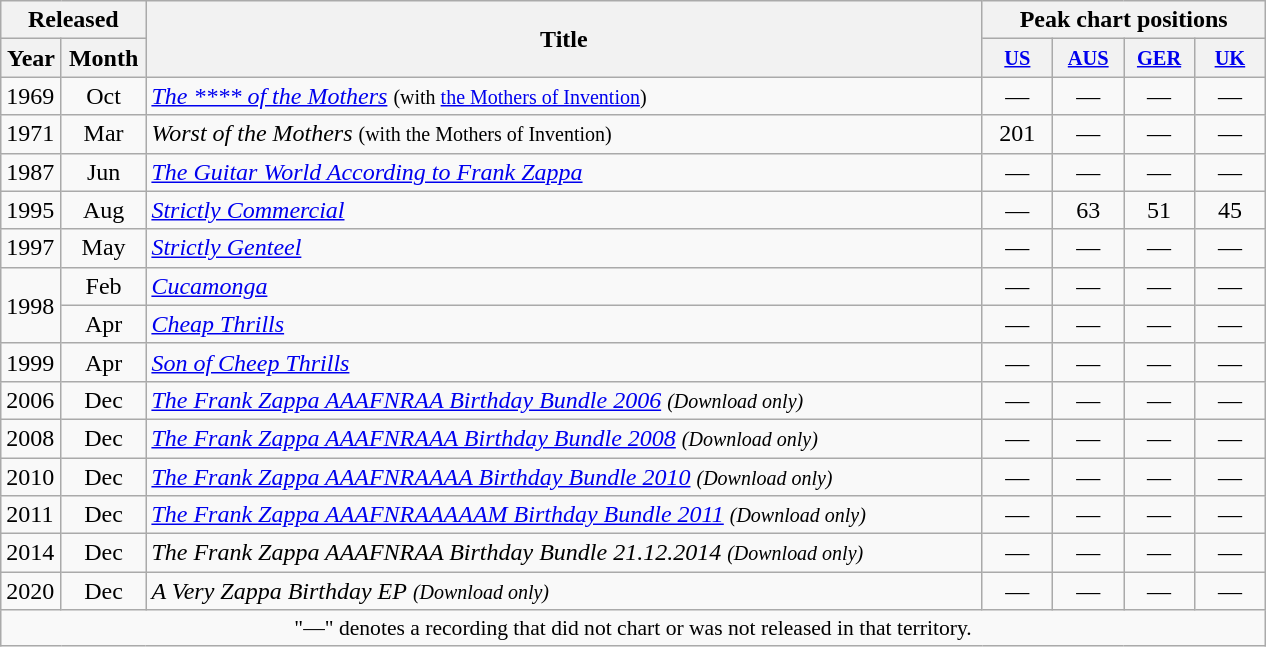<table class="wikitable">
<tr>
<th colspan="2">Released</th>
<th rowspan="2" style="width:550px;">Title</th>
<th colspan="4">Peak chart positions</th>
</tr>
<tr>
<th style="width:33px;">Year</th>
<th style="width:49px;">Month</th>
<th style="width:3em;font-size:85%"><a href='#'>US</a></th>
<th style="width:3em;font-size:85%"><a href='#'>AUS</a><br></th>
<th style="width:3em;font-size:85%"><a href='#'>GER</a><br></th>
<th style="width:3em;font-size:85%"><a href='#'>UK</a></th>
</tr>
<tr>
<td>1969</td>
<td style="text-align:center;">Oct</td>
<td><em><a href='#'>The **** of the Mothers</a></em> <small>(with <a href='#'>the Mothers of Invention</a>)</small></td>
<td style="text-align:center;">—</td>
<td style="text-align:center;">—</td>
<td style="text-align:center;">—</td>
<td style="text-align:center;">—</td>
</tr>
<tr>
<td>1971</td>
<td style="text-align:center;">Mar</td>
<td><em>Worst of the Mothers</em> <small>(with the Mothers of Invention)</small></td>
<td style="text-align:center;">201</td>
<td style="text-align:center;">—</td>
<td style="text-align:center;">—</td>
<td style="text-align:center;">—</td>
</tr>
<tr>
<td>1987</td>
<td style="text-align:center;">Jun</td>
<td><em><a href='#'>The Guitar World According to Frank Zappa</a></em></td>
<td style="text-align:center;">—</td>
<td style="text-align:center;">—</td>
<td style="text-align:center;">—</td>
<td style="text-align:center;">—</td>
</tr>
<tr>
<td>1995</td>
<td style="text-align:center;">Aug</td>
<td><em><a href='#'>Strictly Commercial</a></em></td>
<td style="text-align:center;">—</td>
<td style="text-align:center;">63</td>
<td style="text-align:center;">51</td>
<td style="text-align:center;">45</td>
</tr>
<tr>
<td>1997</td>
<td style="text-align:center;">May</td>
<td><em><a href='#'>Strictly Genteel</a></em></td>
<td style="text-align:center;">—</td>
<td style="text-align:center;">—</td>
<td style="text-align:center;">—</td>
<td style="text-align:center;">—</td>
</tr>
<tr>
<td rowspan=2>1998</td>
<td style="text-align:center;">Feb</td>
<td><em><a href='#'>Cucamonga</a></em></td>
<td style="text-align:center;">—</td>
<td style="text-align:center;">—</td>
<td style="text-align:center;">—</td>
<td style="text-align:center;">—</td>
</tr>
<tr>
<td style="text-align:center;">Apr</td>
<td><em><a href='#'>Cheap Thrills</a></em></td>
<td style="text-align:center;">—</td>
<td style="text-align:center;">—</td>
<td style="text-align:center;">—</td>
<td style="text-align:center;">—</td>
</tr>
<tr>
<td>1999</td>
<td style="text-align:center;">Apr</td>
<td><em><a href='#'>Son of Cheep Thrills</a></em></td>
<td style="text-align:center;">—</td>
<td style="text-align:center;">—</td>
<td style="text-align:center;">—</td>
<td style="text-align:center;">—</td>
</tr>
<tr>
<td>2006</td>
<td style="text-align:center;">Dec</td>
<td><em><a href='#'>The Frank Zappa AAAFNRAA Birthday Bundle 2006</a></em> <small><em>(Download only)</em></small></td>
<td style="text-align:center;">—</td>
<td style="text-align:center;">—</td>
<td style="text-align:center;">—</td>
<td style="text-align:center;">—</td>
</tr>
<tr>
<td>2008</td>
<td style="text-align:center;">Dec</td>
<td><em><a href='#'>The Frank Zappa AAAFNRAAA Birthday Bundle 2008</a></em> <small><em>(Download only)</em></small></td>
<td style="text-align:center;">—</td>
<td style="text-align:center;">—</td>
<td style="text-align:center;">—</td>
<td style="text-align:center;">—</td>
</tr>
<tr>
<td>2010</td>
<td style="text-align:center;">Dec</td>
<td><em><a href='#'>The Frank Zappa AAAFNRAAAA Birthday Bundle 2010</a></em> <small><em>(Download only)</em></small></td>
<td style="text-align:center;">—</td>
<td style="text-align:center;">—</td>
<td style="text-align:center;">—</td>
<td style="text-align:center;">—</td>
</tr>
<tr>
<td>2011</td>
<td style="text-align:center;">Dec</td>
<td><em><a href='#'>The Frank Zappa AAAFNRAAAAAM Birthday Bundle 2011</a></em> <small><em>(Download only)</em></small></td>
<td style="text-align:center;">—</td>
<td style="text-align:center;">—</td>
<td style="text-align:center;">—</td>
<td style="text-align:center;">—</td>
</tr>
<tr>
<td>2014</td>
<td style="text-align:center;">Dec</td>
<td><em>The Frank Zappa AAAFNRAA Birthday Bundle 21.12.2014</em> <small><em>(Download only)</em></small></td>
<td style="text-align:center;">—</td>
<td style="text-align:center;">—</td>
<td style="text-align:center;">—</td>
<td style="text-align:center;">—</td>
</tr>
<tr>
<td>2020</td>
<td style="text-align:center;">Dec</td>
<td><em>A Very Zappa Birthday EP</em> <small><em>(Download only)</em></small></td>
<td style="text-align:center;">—</td>
<td style="text-align:center;">—</td>
<td style="text-align:center;">—</td>
<td style="text-align:center;">—</td>
</tr>
<tr>
<td colspan="14" style="font-size:90%" align="center">"—" denotes a recording that did not chart or was not released in that territory.</td>
</tr>
</table>
